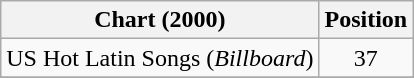<table class="wikitable plainrowheaders " style="text-align:center;">
<tr>
<th scope="col">Chart (2000)</th>
<th scope="col">Position</th>
</tr>
<tr>
<td align="left">US Hot Latin Songs (<em>Billboard</em>)</td>
<td align="center">37</td>
</tr>
<tr>
</tr>
</table>
